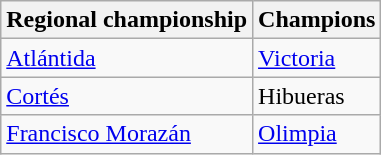<table class="wikitable">
<tr>
<th>Regional championship</th>
<th>Champions</th>
</tr>
<tr>
<td><a href='#'>Atlántida</a></td>
<td><a href='#'>Victoria</a></td>
</tr>
<tr>
<td><a href='#'>Cortés</a></td>
<td>Hibueras</td>
</tr>
<tr>
<td><a href='#'>Francisco Morazán</a></td>
<td><a href='#'>Olimpia</a></td>
</tr>
</table>
